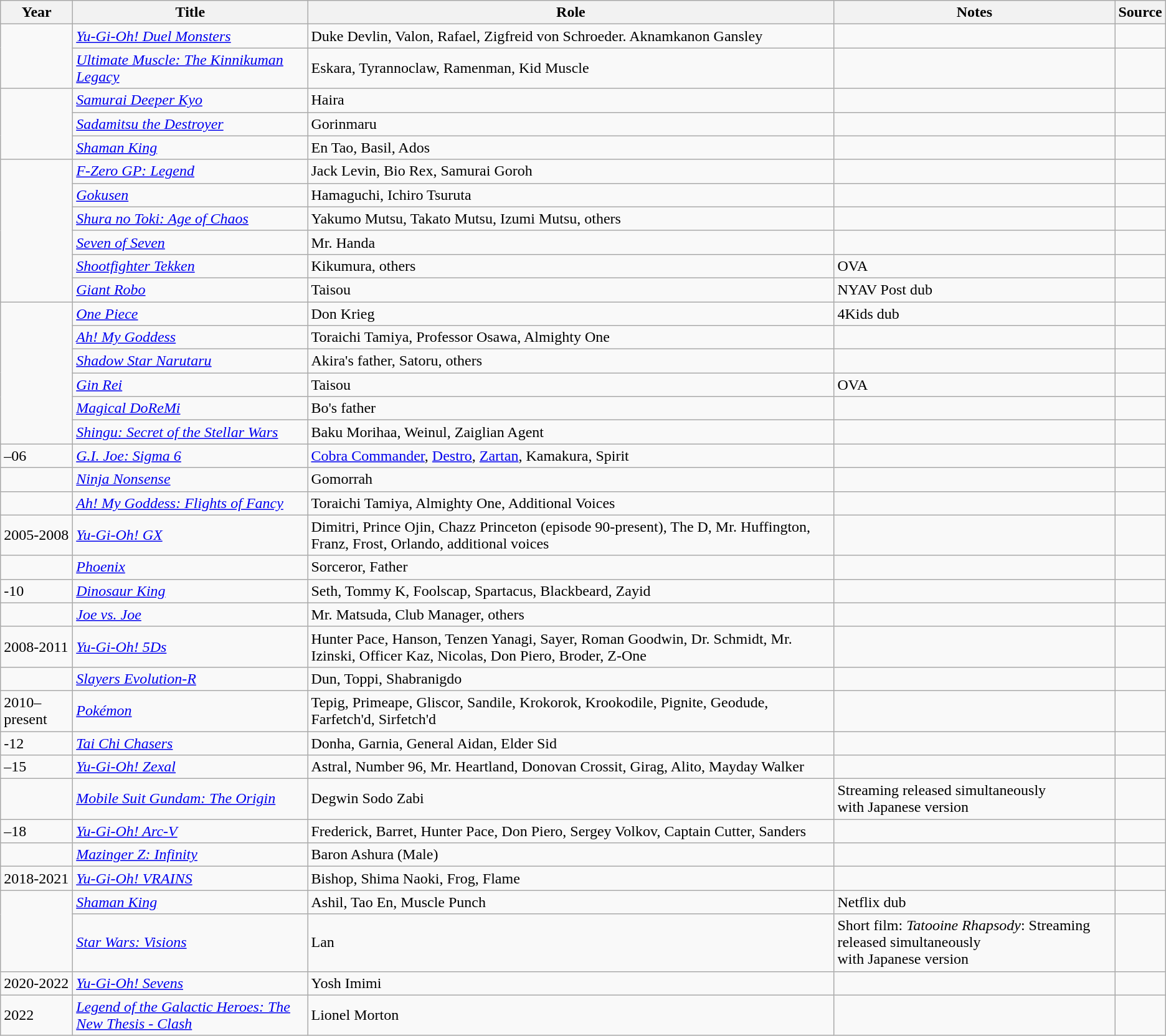<table class="wikitable sortable plainrowheaders">
<tr>
<th>Year</th>
<th>Title</th>
<th>Role</th>
<th class="unsortable">Notes</th>
<th class="unsortable">Source</th>
</tr>
<tr>
<td rowspan="2"></td>
<td><em><a href='#'>Yu-Gi-Oh! Duel Monsters</a></em></td>
<td>Duke Devlin, Valon, Rafael, Zigfreid von Schroeder. Aknamkanon Gansley</td>
<td></td>
<td></td>
</tr>
<tr>
<td><em><a href='#'>Ultimate Muscle: The Kinnikuman Legacy</a></em></td>
<td>Eskara, Tyrannoclaw, Ramenman, Kid Muscle</td>
<td></td>
<td></td>
</tr>
<tr>
<td rowspan="3"></td>
<td><em><a href='#'>Samurai Deeper Kyo</a></em></td>
<td>Haira</td>
<td></td>
<td></td>
</tr>
<tr>
<td><em><a href='#'>Sadamitsu the Destroyer</a></em></td>
<td>Gorinmaru</td>
<td></td>
<td></td>
</tr>
<tr>
<td><em><a href='#'>Shaman King</a></em></td>
<td>En Tao, Basil, Ados</td>
<td></td>
<td></td>
</tr>
<tr>
<td rowspan="6"></td>
<td><em><a href='#'>F-Zero GP: Legend</a></em></td>
<td>Jack Levin, Bio Rex, Samurai Goroh</td>
<td></td>
<td></td>
</tr>
<tr>
<td><em><a href='#'>Gokusen</a></em></td>
<td>Hamaguchi, Ichiro Tsuruta</td>
<td></td>
<td></td>
</tr>
<tr>
<td><em><a href='#'>Shura no Toki: Age of Chaos</a></em></td>
<td>Yakumo Mutsu, Takato Mutsu, Izumi Mutsu, others</td>
<td></td>
<td></td>
</tr>
<tr>
<td><em><a href='#'>Seven of Seven</a></em></td>
<td>Mr. Handa</td>
<td></td>
<td></td>
</tr>
<tr>
<td><em><a href='#'>Shootfighter Tekken</a></em></td>
<td>Kikumura, others</td>
<td>OVA</td>
<td></td>
</tr>
<tr>
<td><em><a href='#'>Giant Robo</a></em></td>
<td>Taisou</td>
<td>NYAV Post dub</td>
<td></td>
</tr>
<tr>
<td rowspan="6"></td>
<td><em><a href='#'>One Piece</a></em></td>
<td>Don Krieg</td>
<td>4Kids dub</td>
<td></td>
</tr>
<tr>
<td><em><a href='#'>Ah! My Goddess</a></em></td>
<td>Toraichi Tamiya, Professor Osawa, Almighty One</td>
<td></td>
<td></td>
</tr>
<tr>
<td><em><a href='#'>Shadow Star Narutaru</a></em></td>
<td>Akira's father, Satoru, others</td>
<td></td>
<td></td>
</tr>
<tr>
<td><em><a href='#'>Gin Rei</a></em></td>
<td>Taisou</td>
<td>OVA</td>
<td></td>
</tr>
<tr>
<td><em><a href='#'>Magical DoReMi</a></em></td>
<td>Bo's father</td>
<td></td>
<td></td>
</tr>
<tr>
<td><em><a href='#'>Shingu: Secret of the Stellar Wars</a></em></td>
<td>Baku Morihaa, Weinul, Zaiglian Agent</td>
<td></td>
<td></td>
</tr>
<tr>
<td>–06</td>
<td><em><a href='#'>G.I. Joe: Sigma 6</a></em></td>
<td><a href='#'>Cobra Commander</a>, <a href='#'>Destro</a>, <a href='#'>Zartan</a>, Kamakura, Spirit</td>
<td></td>
<td></td>
</tr>
<tr>
<td></td>
<td><em><a href='#'>Ninja Nonsense</a></em></td>
<td>Gomorrah</td>
<td></td>
<td></td>
</tr>
<tr>
<td></td>
<td><em><a href='#'>Ah! My Goddess: Flights of Fancy</a></em></td>
<td>Toraichi Tamiya, Almighty One, Additional Voices</td>
<td></td>
<td></td>
</tr>
<tr>
<td>2005-2008</td>
<td><em><a href='#'>Yu-Gi-Oh! GX</a></em></td>
<td>Dimitri, Prince Ojin, Chazz Princeton (episode 90-present), The D, Mr. Huffington, Franz, Frost, Orlando, additional voices</td>
<td></td>
<td></td>
</tr>
<tr>
<td></td>
<td><em><a href='#'>Phoenix</a></em></td>
<td>Sorceror, Father</td>
<td></td>
<td></td>
</tr>
<tr>
<td>-10</td>
<td><em><a href='#'>Dinosaur King</a></em></td>
<td>Seth, Tommy K, Foolscap, Spartacus, Blackbeard, Zayid</td>
<td></td>
<td></td>
</tr>
<tr>
<td></td>
<td><em><a href='#'>Joe vs. Joe</a></em></td>
<td>Mr. Matsuda, Club Manager, others</td>
<td></td>
<td></td>
</tr>
<tr>
<td>2008-2011</td>
<td><em><a href='#'>Yu-Gi-Oh! 5Ds</a></em></td>
<td>Hunter Pace, Hanson, Tenzen Yanagi, Sayer, Roman Goodwin, Dr. Schmidt, Mr. Izinski, Officer Kaz, Nicolas, Don Piero, Broder, Z-One</td>
<td></td>
<td></td>
</tr>
<tr>
<td></td>
<td><em><a href='#'>Slayers Evolution-R</a></em></td>
<td>Dun, Toppi, Shabranigdo</td>
<td></td>
<td></td>
</tr>
<tr>
<td>2010–present</td>
<td><em><a href='#'>Pokémon</a></em></td>
<td>Tepig, Primeape, Gliscor, Sandile, Krokorok, Krookodile, Pignite, Geodude, Farfetch'd, Sirfetch'd</td>
<td></td>
<td></td>
</tr>
<tr>
<td>-12</td>
<td><em><a href='#'>Tai Chi Chasers</a></em></td>
<td>Donha, Garnia, General Aidan, Elder Sid</td>
<td></td>
<td></td>
</tr>
<tr>
<td>–15</td>
<td><em><a href='#'>Yu-Gi-Oh! Zexal</a></em></td>
<td>Astral, Number 96, Mr. Heartland, Donovan Crossit, Girag, Alito, Mayday Walker</td>
<td></td>
<td></td>
</tr>
<tr>
<td></td>
<td><em><a href='#'>Mobile Suit Gundam: The Origin</a></em></td>
<td>Degwin Sodo Zabi</td>
<td>Streaming released simultaneously<br> with Japanese version</td>
<td></td>
</tr>
<tr>
<td>–18</td>
<td><em><a href='#'>Yu-Gi-Oh! Arc-V</a></em></td>
<td>Frederick, Barret, Hunter Pace, Don Piero, Sergey Volkov, Captain Cutter, Sanders</td>
<td></td>
<td></td>
</tr>
<tr>
<td></td>
<td><em><a href='#'>Mazinger Z: Infinity</a></em></td>
<td>Baron Ashura (Male)</td>
<td></td>
<td></td>
</tr>
<tr>
<td>2018-2021</td>
<td><em><a href='#'>Yu-Gi-Oh! VRAINS</a></em></td>
<td>Bishop, Shima Naoki, Frog, Flame</td>
<td></td>
<td></td>
</tr>
<tr>
<td rowspan="2"></td>
<td><em><a href='#'>Shaman King</a></em></td>
<td>Ashil, Tao En, Muscle Punch</td>
<td>Netflix dub</td>
<td></td>
</tr>
<tr>
<td><em><a href='#'>Star Wars: Visions</a></em></td>
<td>Lan</td>
<td>Short film: <em>Tatooine Rhapsody</em>: Streaming released simultaneously<br> with Japanese version</td>
<td></td>
</tr>
<tr>
<td>2020-2022</td>
<td><em><a href='#'>Yu-Gi-Oh! Sevens</a></em></td>
<td>Yosh Imimi</td>
<td></td>
<td></td>
</tr>
<tr>
<td>2022</td>
<td><em><a href='#'>Legend of the Galactic Heroes: The New Thesis - Clash</a></em></td>
<td>Lionel Morton</td>
<td></td>
<td></td>
</tr>
</table>
